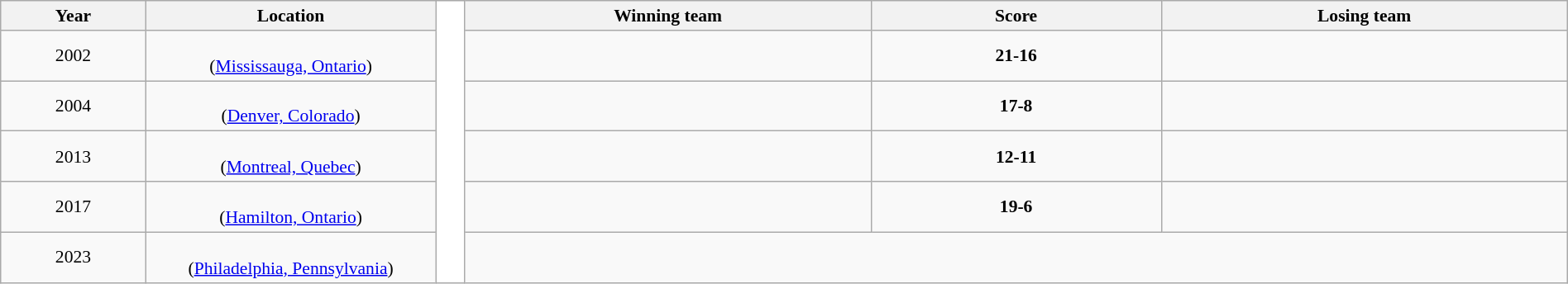<table class="wikitable" style="text-align:center;width:100%; font-size:90%;">
<tr>
<th width=5%>Year</th>
<th width=10%>Location</th>
<th rowspan="23" style="width:1%;background:#fff"></th>
<th width=14%>Winning team</th>
<th width=10%>Score</th>
<th width=14%>Losing team</th>
</tr>
<tr>
<td>2002</td>
<td> <br> (<a href='#'>Mississauga, Ontario</a>)</td>
<td><strong></strong></td>
<td><strong>21-16</strong></td>
<td></td>
</tr>
<tr>
<td>2004</td>
<td> <br> (<a href='#'>Denver, Colorado</a>)</td>
<td><strong></strong></td>
<td><strong>17-8</strong></td>
<td></td>
</tr>
<tr>
<td>2013</td>
<td> <br> (<a href='#'>Montreal, Quebec</a>)</td>
<td><strong></strong></td>
<td><strong>12-11</strong></td>
<td></td>
</tr>
<tr>
<td>2017</td>
<td> <br> (<a href='#'>Hamilton, Ontario</a>)</td>
<td><strong></strong></td>
<td><strong>19-6</strong></td>
<td></td>
</tr>
<tr>
<td>2023</td>
<td> <br> (<a href='#'>Philadelphia, Pennsylvania</a>)</td>
</tr>
</table>
